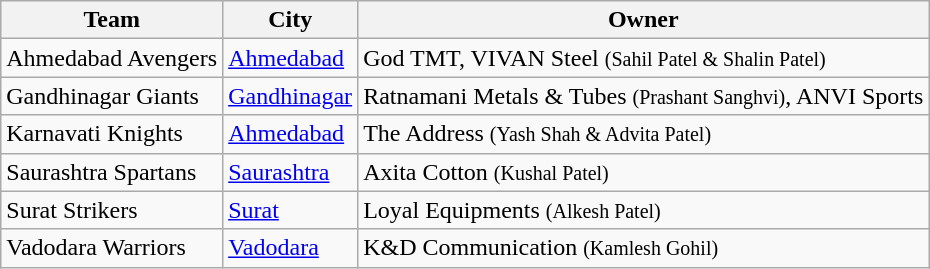<table class="wikitable sortable">
<tr>
<th>Team</th>
<th>City</th>
<th>Owner</th>
</tr>
<tr>
<td>Ahmedabad Avengers</td>
<td><a href='#'>Ahmedabad</a></td>
<td>God TMT, VIVAN Steel <small>(Sahil Patel & Shalin Patel)</small></td>
</tr>
<tr>
<td>Gandhinagar Giants</td>
<td><a href='#'>Gandhinagar</a></td>
<td>Ratnamani Metals & Tubes <small>(Prashant Sanghvi)</small>, ANVI Sports</td>
</tr>
<tr>
<td>Karnavati Knights</td>
<td><a href='#'>Ahmedabad</a></td>
<td>The Address <small>(Yash Shah & Advita Patel)</small></td>
</tr>
<tr>
<td>Saurashtra Spartans</td>
<td><a href='#'>Saurashtra</a></td>
<td>Axita Cotton <small>(Kushal Patel)</small></td>
</tr>
<tr>
<td>Surat Strikers</td>
<td><a href='#'>Surat</a></td>
<td>Loyal Equipments <small>(Alkesh Patel)</small></td>
</tr>
<tr>
<td>Vadodara Warriors</td>
<td><a href='#'>Vadodara</a></td>
<td>K&D Communication <small>(Kamlesh Gohil)</small></td>
</tr>
</table>
